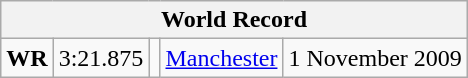<table class="wikitable">
<tr>
<th colspan=5>World Record</th>
</tr>
<tr>
<td><strong>WR</strong></td>
<td>3:21.875</td>
<td></td>
<td><a href='#'>Manchester</a> </td>
<td>1 November 2009</td>
</tr>
</table>
